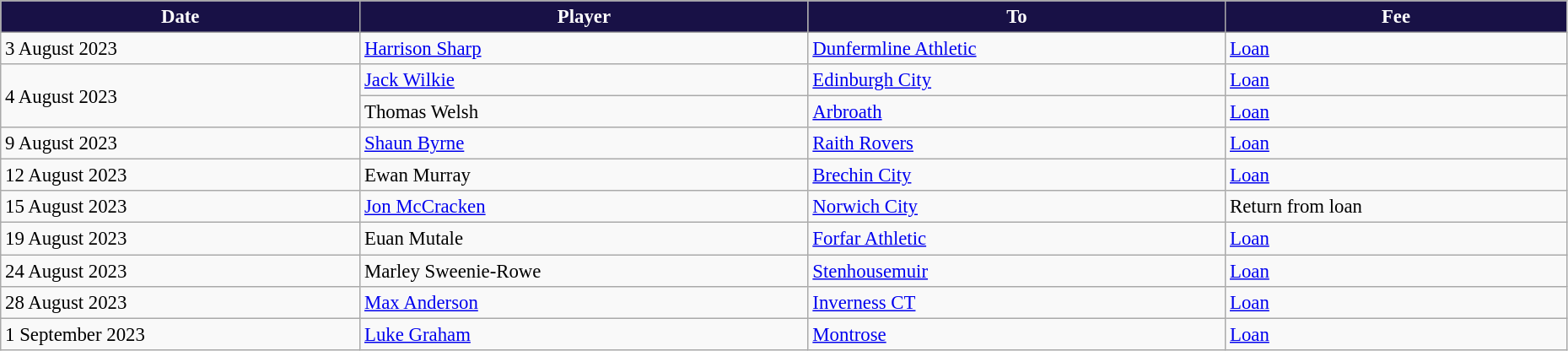<table class="wikitable" style="text-align:left; font-size:95%;width:98%;">
<tr>
<th style="background:#181146; color:white;">Date</th>
<th style="background:#181146; color:white;">Player</th>
<th style="background:#181146; color:white;">To</th>
<th style="background:#181146; color:white;">Fee</th>
</tr>
<tr>
<td>3 August 2023</td>
<td> <a href='#'>Harrison Sharp</a></td>
<td> <a href='#'>Dunfermline Athletic</a></td>
<td><a href='#'>Loan</a></td>
</tr>
<tr>
<td rowspan="2">4 August 2023</td>
<td> <a href='#'>Jack Wilkie</a></td>
<td> <a href='#'>Edinburgh City</a></td>
<td><a href='#'>Loan</a></td>
</tr>
<tr>
<td> Thomas Welsh</td>
<td> <a href='#'>Arbroath</a></td>
<td><a href='#'>Loan</a></td>
</tr>
<tr>
<td>9 August 2023</td>
<td> <a href='#'>Shaun Byrne</a></td>
<td> <a href='#'>Raith Rovers</a></td>
<td><a href='#'>Loan</a></td>
</tr>
<tr>
<td>12 August 2023</td>
<td> Ewan Murray</td>
<td> <a href='#'>Brechin City</a></td>
<td><a href='#'>Loan</a></td>
</tr>
<tr>
<td>15 August 2023</td>
<td> <a href='#'>Jon McCracken</a></td>
<td> <a href='#'>Norwich City</a></td>
<td>Return from loan</td>
</tr>
<tr>
<td>19 August 2023</td>
<td> Euan Mutale</td>
<td> <a href='#'>Forfar Athletic</a></td>
<td><a href='#'>Loan</a></td>
</tr>
<tr>
<td>24 August 2023</td>
<td> Marley Sweenie-Rowe</td>
<td> <a href='#'>Stenhousemuir</a></td>
<td><a href='#'>Loan</a></td>
</tr>
<tr>
<td>28 August 2023</td>
<td> <a href='#'>Max Anderson</a></td>
<td> <a href='#'>Inverness CT</a></td>
<td><a href='#'>Loan</a></td>
</tr>
<tr>
<td>1 September 2023</td>
<td> <a href='#'>Luke Graham</a></td>
<td> <a href='#'>Montrose</a></td>
<td><a href='#'>Loan</a></td>
</tr>
</table>
